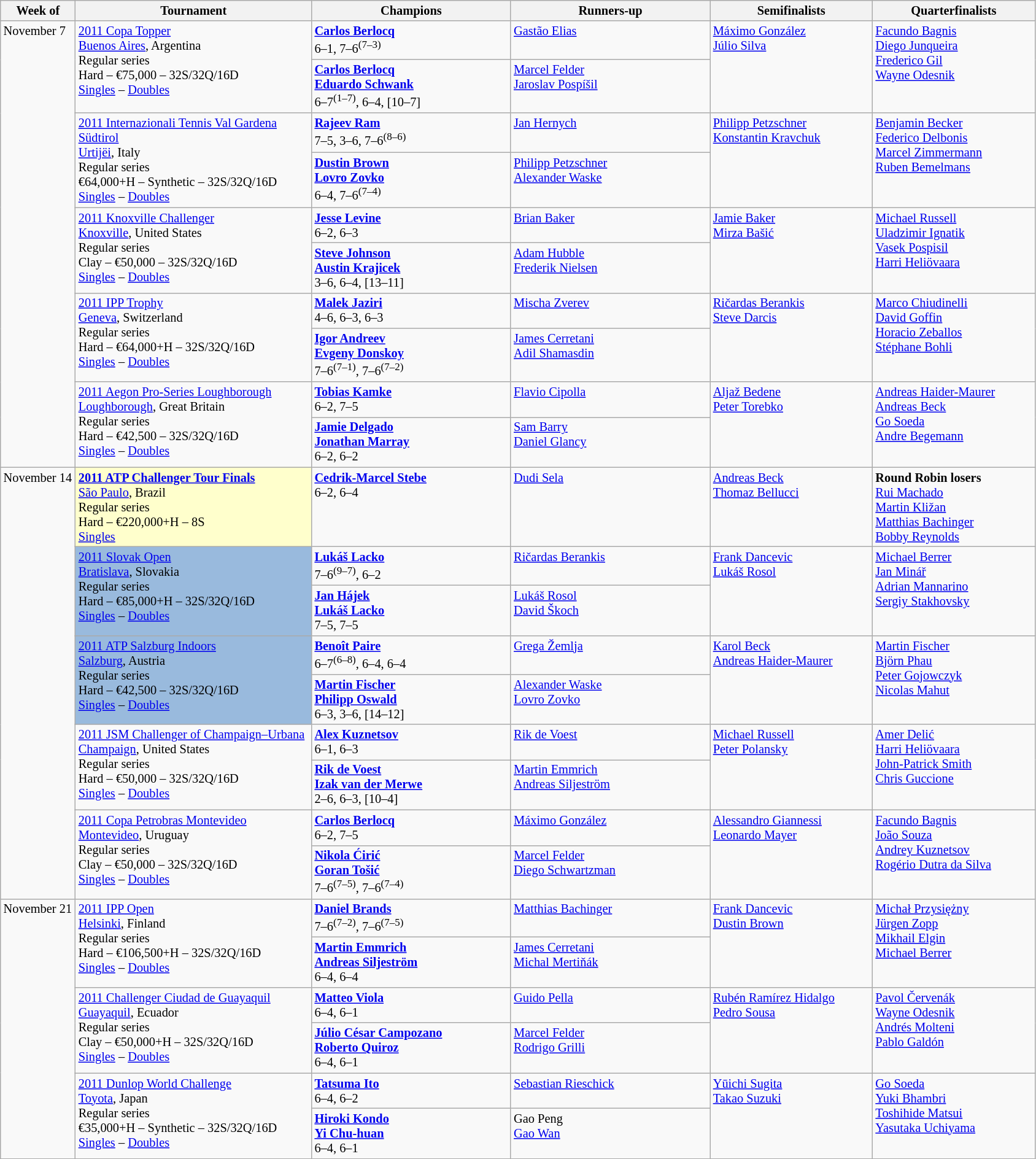<table class=wikitable style=font-size:85%>
<tr>
<th width=75>Week of</th>
<th width=250>Tournament</th>
<th width=210>Champions</th>
<th width=210>Runners-up</th>
<th width=170>Semifinalists</th>
<th width=170>Quarterfinalists</th>
</tr>
<tr valign=top>
<td rowspan=10>November 7</td>
<td rowspan=2><a href='#'>2011 Copa Topper</a><br> <a href='#'>Buenos Aires</a>, Argentina<br>Regular series<br>Hard – €75,000 – 32S/32Q/16D<br><a href='#'>Singles</a> – <a href='#'>Doubles</a></td>
<td> <strong><a href='#'>Carlos Berlocq</a></strong><br>6–1, 7–6<sup>(7–3)</sup></td>
<td> <a href='#'>Gastão Elias</a></td>
<td rowspan=2> <a href='#'>Máximo González</a><br> <a href='#'>Júlio Silva</a></td>
<td rowspan=2> <a href='#'>Facundo Bagnis</a><br> <a href='#'>Diego Junqueira</a><br> <a href='#'>Frederico Gil</a><br> <a href='#'>Wayne Odesnik</a></td>
</tr>
<tr valign=top>
<td> <strong><a href='#'>Carlos Berlocq</a></strong><br> <strong><a href='#'>Eduardo Schwank</a></strong><br>6–7<sup>(1–7)</sup>, 6–4, [10–7]</td>
<td> <a href='#'>Marcel Felder</a><br> <a href='#'>Jaroslav Pospíšil</a></td>
</tr>
<tr valign=top>
<td rowspan=2><a href='#'>2011 Internazionali Tennis Val Gardena Südtirol</a><br> <a href='#'>Urtijëi</a>, Italy<br>Regular series<br>€64,000+H – Synthetic – 32S/32Q/16D<br><a href='#'>Singles</a> – <a href='#'>Doubles</a></td>
<td> <strong><a href='#'>Rajeev Ram</a></strong><br>7–5, 3–6, 7–6<sup>(8–6)</sup></td>
<td> <a href='#'>Jan Hernych</a></td>
<td rowspan=2> <a href='#'>Philipp Petzschner</a><br> <a href='#'>Konstantin Kravchuk</a></td>
<td rowspan=2> <a href='#'>Benjamin Becker</a><br> <a href='#'>Federico Delbonis</a><br> <a href='#'>Marcel Zimmermann</a><br> <a href='#'>Ruben Bemelmans</a></td>
</tr>
<tr valign=top>
<td> <strong><a href='#'>Dustin Brown</a><br> <a href='#'>Lovro Zovko</a></strong><br>6–4, 7–6<sup>(7–4)</sup></td>
<td> <a href='#'>Philipp Petzschner</a><br> <a href='#'>Alexander Waske</a></td>
</tr>
<tr valign=top>
<td rowspan=2><a href='#'>2011 Knoxville Challenger</a><br><a href='#'>Knoxville</a>, United States<br>Regular series<br>Clay – €50,000 – 32S/32Q/16D<br><a href='#'>Singles</a> – <a href='#'>Doubles</a></td>
<td> <strong><a href='#'>Jesse Levine</a></strong><br>6–2, 6–3</td>
<td> <a href='#'>Brian Baker</a></td>
<td rowspan=2> <a href='#'>Jamie Baker</a><br> <a href='#'>Mirza Bašić</a></td>
<td rowspan=2> <a href='#'>Michael Russell</a><br> <a href='#'>Uladzimir Ignatik</a><br> <a href='#'>Vasek Pospisil</a><br> <a href='#'>Harri Heliövaara</a></td>
</tr>
<tr valign=top>
<td> <strong><a href='#'>Steve Johnson</a></strong><br> <strong><a href='#'>Austin Krajicek</a></strong><br>3–6, 6–4, [13–11]</td>
<td> <a href='#'>Adam Hubble</a><br> <a href='#'>Frederik Nielsen</a></td>
</tr>
<tr valign=top>
<td rowspan=2><a href='#'>2011 IPP Trophy</a><br> <a href='#'>Geneva</a>, Switzerland<br>Regular series<br>Hard – €64,000+H – 32S/32Q/16D<br><a href='#'>Singles</a> – <a href='#'>Doubles</a></td>
<td> <strong><a href='#'>Malek Jaziri</a></strong><br>4–6, 6–3, 6–3</td>
<td> <a href='#'>Mischa Zverev</a></td>
<td rowspan=2> <a href='#'>Ričardas Berankis</a><br> <a href='#'>Steve Darcis</a></td>
<td rowspan=2> <a href='#'>Marco Chiudinelli</a><br> <a href='#'>David Goffin</a><br> <a href='#'>Horacio Zeballos</a><br> <a href='#'>Stéphane Bohli</a></td>
</tr>
<tr valign=top>
<td> <strong><a href='#'>Igor Andreev</a><br> <a href='#'>Evgeny Donskoy</a></strong><br>7–6<sup>(7–1)</sup>, 7–6<sup>(7–2)</sup></td>
<td> <a href='#'>James Cerretani</a><br> <a href='#'>Adil Shamasdin</a></td>
</tr>
<tr valign=top>
<td rowspan=2><a href='#'>2011 Aegon Pro-Series Loughborough</a><br> <a href='#'>Loughborough</a>, Great Britain<br>Regular series<br>Hard – €42,500 – 32S/32Q/16D<br><a href='#'>Singles</a> – <a href='#'>Doubles</a></td>
<td> <strong><a href='#'>Tobias Kamke</a></strong><br>6–2, 7–5</td>
<td> <a href='#'>Flavio Cipolla</a></td>
<td rowspan=2> <a href='#'>Aljaž Bedene</a><br> <a href='#'>Peter Torebko</a></td>
<td rowspan=2> <a href='#'>Andreas Haider-Maurer</a><br> <a href='#'>Andreas Beck</a><br> <a href='#'>Go Soeda</a><br> <a href='#'>Andre Begemann</a></td>
</tr>
<tr valign=top>
<td> <strong><a href='#'>Jamie Delgado</a></strong><br> <strong><a href='#'>Jonathan Marray</a></strong><br>6–2, 6–2</td>
<td> <a href='#'>Sam Barry</a><br> <a href='#'>Daniel Glancy</a></td>
</tr>
<tr valign=top>
<td rowspan=9>November 14</td>
<td bgcolor=#ffffcc><strong><a href='#'>2011 ATP Challenger Tour Finals</a></strong><br> <a href='#'>São Paulo</a>, Brazil<br>Regular series<br>Hard – €220,000+H – 8S<br><a href='#'>Singles</a></td>
<td> <strong><a href='#'>Cedrik-Marcel Stebe</a></strong><br>6–2, 6–4</td>
<td> <a href='#'>Dudi Sela</a></td>
<td> <a href='#'>Andreas Beck</a><br> <a href='#'>Thomaz Bellucci</a></td>
<td><strong>Round Robin losers</strong><br> <a href='#'>Rui Machado</a><br> <a href='#'>Martin Kližan</a><br> <a href='#'>Matthias Bachinger</a><br> <a href='#'>Bobby Reynolds</a></td>
</tr>
<tr valign=top>
<td bgcolor=#99BADD rowspan=2><a href='#'>2011 Slovak Open</a><br> <a href='#'>Bratislava</a>, Slovakia<br>Regular series<br>Hard – €85,000+H – 32S/32Q/16D<br><a href='#'>Singles</a> – <a href='#'>Doubles</a></td>
<td> <strong><a href='#'>Lukáš Lacko</a></strong><br>7–6<sup>(9–7)</sup>, 6–2</td>
<td> <a href='#'>Ričardas Berankis</a></td>
<td rowspan=2> <a href='#'>Frank Dancevic</a><br> <a href='#'>Lukáš Rosol</a></td>
<td rowspan=2> <a href='#'>Michael Berrer</a><br> <a href='#'>Jan Minář</a><br> <a href='#'>Adrian Mannarino</a><br> <a href='#'>Sergiy Stakhovsky</a></td>
</tr>
<tr valign=top>
<td> <strong><a href='#'>Jan Hájek</a></strong><br> <strong><a href='#'>Lukáš Lacko</a></strong><br>7–5, 7–5</td>
<td> <a href='#'>Lukáš Rosol</a><br> <a href='#'>David Škoch</a></td>
</tr>
<tr valign=top>
<td bgcolor=#99BADD rowspan=2><a href='#'>2011 ATP Salzburg Indoors</a><br> <a href='#'>Salzburg</a>, Austria<br>Regular series<br>Hard – €42,500 – 32S/32Q/16D<br><a href='#'>Singles</a> – <a href='#'>Doubles</a></td>
<td> <strong><a href='#'>Benoît Paire</a></strong><br>6–7<sup>(6–8)</sup>, 6–4, 6–4</td>
<td> <a href='#'>Grega Žemlja</a></td>
<td rowspan=2> <a href='#'>Karol Beck</a><br> <a href='#'>Andreas Haider-Maurer</a></td>
<td rowspan=2> <a href='#'>Martin Fischer</a><br> <a href='#'>Björn Phau</a><br> <a href='#'>Peter Gojowczyk</a><br> <a href='#'>Nicolas Mahut</a></td>
</tr>
<tr valign=top>
<td> <strong><a href='#'>Martin Fischer</a></strong><br> <strong><a href='#'>Philipp Oswald</a></strong><br>6–3, 3–6, [14–12]</td>
<td> <a href='#'>Alexander Waske</a><br> <a href='#'>Lovro Zovko</a></td>
</tr>
<tr valign=top>
<td rowspan=2><a href='#'>2011 JSM Challenger of Champaign–Urbana</a><br> <a href='#'>Champaign</a>, United States<br>Regular series<br>Hard – €50,000 – 32S/32Q/16D<br><a href='#'>Singles</a> – <a href='#'>Doubles</a></td>
<td> <strong><a href='#'>Alex Kuznetsov</a></strong><br>6–1, 6–3</td>
<td> <a href='#'>Rik de Voest</a></td>
<td rowspan=2> <a href='#'>Michael Russell</a><br> <a href='#'>Peter Polansky</a></td>
<td rowspan=2> <a href='#'>Amer Delić</a><br> <a href='#'>Harri Heliövaara</a><br> <a href='#'>John-Patrick Smith</a><br> <a href='#'>Chris Guccione</a></td>
</tr>
<tr valign=top>
<td> <strong><a href='#'>Rik de Voest</a></strong><br> <strong><a href='#'>Izak van der Merwe</a></strong><br>2–6, 6–3, [10–4]</td>
<td> <a href='#'>Martin Emmrich</a><br> <a href='#'>Andreas Siljeström</a></td>
</tr>
<tr valign=top>
<td rowspan=2><a href='#'>2011 Copa Petrobras Montevideo</a><br><a href='#'>Montevideo</a>, Uruguay<br>Regular series<br>Clay – €50,000 – 32S/32Q/16D<br><a href='#'>Singles</a> – <a href='#'>Doubles</a></td>
<td> <strong><a href='#'>Carlos Berlocq</a></strong><br>6–2, 7–5</td>
<td> <a href='#'>Máximo González</a></td>
<td rowspan=2> <a href='#'>Alessandro Giannessi</a><br> <a href='#'>Leonardo Mayer</a></td>
<td rowspan=2> <a href='#'>Facundo Bagnis</a><br> <a href='#'>João Souza</a><br> <a href='#'>Andrey Kuznetsov</a><br> <a href='#'>Rogério Dutra da Silva</a></td>
</tr>
<tr valign=top>
<td> <strong><a href='#'>Nikola Ćirić</a></strong><br> <strong><a href='#'>Goran Tošić</a></strong><br>7–6<sup>(7–5)</sup>, 7–6<sup>(7–4)</sup></td>
<td> <a href='#'>Marcel Felder</a><br> <a href='#'>Diego Schwartzman</a></td>
</tr>
<tr valign=top>
<td rowspan=6>November 21</td>
<td rowspan=2><a href='#'>2011 IPP Open</a><br> <a href='#'>Helsinki</a>, Finland<br>Regular series<br>Hard – €106,500+H – 32S/32Q/16D<br><a href='#'>Singles</a> – <a href='#'>Doubles</a></td>
<td> <strong><a href='#'>Daniel Brands</a></strong><br>7–6<sup>(7–2)</sup>, 7–6<sup>(7–5)</sup></td>
<td> <a href='#'>Matthias Bachinger</a></td>
<td rowspan=2> <a href='#'>Frank Dancevic</a><br> <a href='#'>Dustin Brown</a></td>
<td rowspan=2> <a href='#'>Michał Przysiężny</a><br> <a href='#'>Jürgen Zopp</a><br> <a href='#'>Mikhail Elgin</a><br> <a href='#'>Michael Berrer</a></td>
</tr>
<tr valign=top>
<td> <strong><a href='#'>Martin Emmrich</a></strong><br> <strong><a href='#'>Andreas Siljeström</a></strong><br>6–4, 6–4</td>
<td> <a href='#'>James Cerretani</a><br> <a href='#'>Michal Mertiňák</a></td>
</tr>
<tr valign=top>
<td rowspan=2><a href='#'>2011 Challenger Ciudad de Guayaquil</a><br> <a href='#'>Guayaquil</a>, Ecuador<br>Regular series<br>Clay – €50,000+H – 32S/32Q/16D<br><a href='#'>Singles</a> – <a href='#'>Doubles</a></td>
<td> <strong><a href='#'>Matteo Viola</a></strong><br>6–4, 6–1</td>
<td> <a href='#'>Guido Pella</a></td>
<td rowspan=2> <a href='#'>Rubén Ramírez Hidalgo</a><br> <a href='#'>Pedro Sousa</a></td>
<td rowspan=2> <a href='#'>Pavol Červenák</a><br> <a href='#'>Wayne Odesnik</a><br> <a href='#'>Andrés Molteni</a><br> <a href='#'>Pablo Galdón</a></td>
</tr>
<tr valign=top>
<td> <strong><a href='#'>Júlio César Campozano</a></strong><br> <strong><a href='#'>Roberto Quiroz</a></strong><br>6–4, 6–1</td>
<td> <a href='#'>Marcel Felder</a><br> <a href='#'>Rodrigo Grilli</a></td>
</tr>
<tr valign=top>
<td rowspan=2><a href='#'>2011 Dunlop World Challenge</a><br> <a href='#'>Toyota</a>, Japan<br>Regular series<br>€35,000+H – Synthetic – 32S/32Q/16D<br><a href='#'>Singles</a> – <a href='#'>Doubles</a></td>
<td> <strong><a href='#'>Tatsuma Ito</a></strong><br>6–4, 6–2</td>
<td> <a href='#'>Sebastian Rieschick</a></td>
<td rowspan=2> <a href='#'>Yūichi Sugita</a><br> <a href='#'>Takao Suzuki</a></td>
<td rowspan=2> <a href='#'>Go Soeda</a><br> <a href='#'>Yuki Bhambri</a><br> <a href='#'>Toshihide Matsui</a><br> <a href='#'>Yasutaka Uchiyama</a></td>
</tr>
<tr valign=top>
<td> <strong><a href='#'>Hiroki Kondo</a></strong><br> <strong><a href='#'>Yi Chu-huan</a></strong><br>6–4, 6–1</td>
<td> Gao Peng<br> <a href='#'>Gao Wan</a></td>
</tr>
</table>
